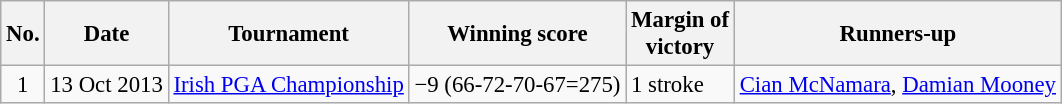<table class="wikitable" style="font-size:95%;">
<tr>
<th>No.</th>
<th>Date</th>
<th>Tournament</th>
<th>Winning score</th>
<th>Margin of<br>victory</th>
<th>Runners-up</th>
</tr>
<tr>
<td align=center>1</td>
<td align=right>13 Oct 2013</td>
<td><a href='#'>Irish PGA Championship</a></td>
<td>−9 (66-72-70-67=275)</td>
<td>1 stroke</td>
<td> <a href='#'>Cian McNamara</a>,  <a href='#'>Damian Mooney</a></td>
</tr>
</table>
